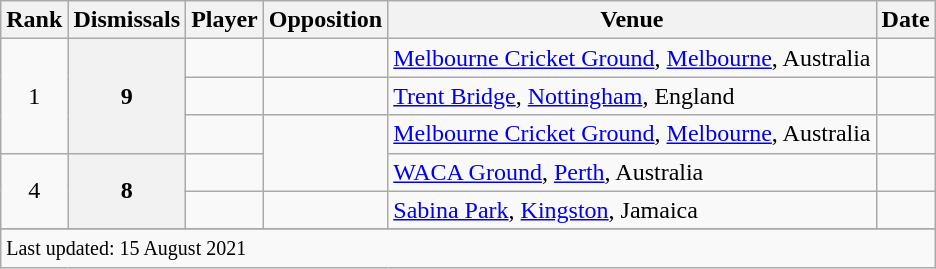<table class="wikitable plainrowheaders sortable">
<tr>
<th scope=col>Rank</th>
<th scope=col>Dismissals</th>
<th scope=col>Player</th>
<th scope=col>Opposition</th>
<th scope=col>Venue</th>
<th scope=col>Date</th>
</tr>
<tr>
<td align=center rowspan=3>1</td>
<th scope=row style=text-align:center; rowspan=3>9</th>
<td></td>
<td></td>
<td><a href='#'>Melbourne Cricket Ground</a>, <a href='#'>Melbourne</a>, Australia</td>
<td></td>
</tr>
<tr>
<td></td>
<td></td>
<td><a href='#'>Trent Bridge</a>, <a href='#'>Nottingham</a>, England</td>
<td></td>
</tr>
<tr>
<td></td>
<td rowspan=2></td>
<td><a href='#'>Melbourne Cricket Ground</a>, <a href='#'>Melbourne</a>, Australia</td>
<td></td>
</tr>
<tr>
<td align=center rowspan=2>4</td>
<th scope=row style=text-align:center; rowspan=2>8</th>
<td></td>
<td><a href='#'>WACA Ground</a>, <a href='#'>Perth</a>, Australia</td>
<td></td>
</tr>
<tr>
<td></td>
<td></td>
<td><a href='#'>Sabina Park</a>, <a href='#'>Kingston</a>, Jamaica</td>
<td></td>
</tr>
<tr>
</tr>
<tr class=sortbottom>
<td colspan=6><small>Last updated: 15 August 2021</small></td>
</tr>
</table>
